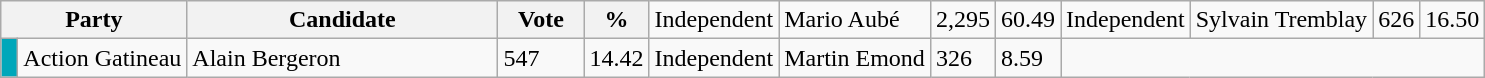<table class="wikitable">
<tr>
<th bgcolor="#DDDDFF" width="100px" colspan="2">Party</th>
<th bgcolor="#DDDDFF" width="200px">Candidate</th>
<th bgcolor="#DDDDFF" width="50px">Vote</th>
<th bgcolor="#DDDDFF" width="30px">%<br></th>
<td>Independent</td>
<td>Mario Aubé</td>
<td>2,295</td>
<td>60.49<br></td>
<td>Independent</td>
<td>Sylvain Tremblay</td>
<td>626</td>
<td>16.50</td>
</tr>
<tr>
<td bgcolor=#00a7ba> </td>
<td>Action Gatineau</td>
<td>Alain Bergeron</td>
<td>547</td>
<td>14.42<br></td>
<td>Independent</td>
<td>Martin Emond</td>
<td>326</td>
<td>8.59</td>
</tr>
</table>
